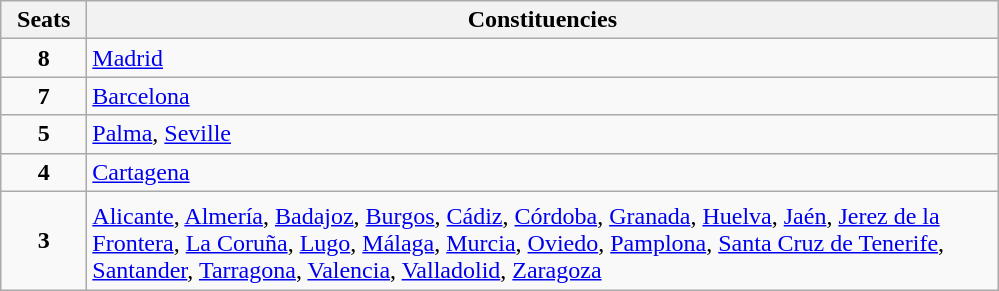<table class="wikitable" style="text-align:left;">
<tr>
<th width="50">Seats</th>
<th width="600">Constituencies</th>
</tr>
<tr>
<td align="center"><strong>8</strong></td>
<td><a href='#'>Madrid</a></td>
</tr>
<tr>
<td align="center"><strong>7</strong></td>
<td><a href='#'>Barcelona</a></td>
</tr>
<tr>
<td align="center"><strong>5</strong></td>
<td><a href='#'>Palma</a>, <a href='#'>Seville</a></td>
</tr>
<tr>
<td align="center"><strong>4</strong></td>
<td><a href='#'>Cartagena</a></td>
</tr>
<tr>
<td align="center"><strong>3</strong></td>
<td><a href='#'>Alicante</a>, <a href='#'>Almería</a>, <a href='#'>Badajoz</a>, <a href='#'>Burgos</a>, <a href='#'>Cádiz</a>, <a href='#'>Córdoba</a>, <a href='#'>Granada</a>, <a href='#'>Huelva</a><sup></sup>, <a href='#'>Jaén</a>, <a href='#'>Jerez de la Frontera</a>, <a href='#'>La Coruña</a>, <a href='#'>Lugo</a>, <a href='#'>Málaga</a>, <a href='#'>Murcia</a>, <a href='#'>Oviedo</a>, <a href='#'>Pamplona</a>, <a href='#'>Santa Cruz de Tenerife</a>, <a href='#'>Santander</a>, <a href='#'>Tarragona</a>, <a href='#'>Valencia</a>, <a href='#'>Valladolid</a>, <a href='#'>Zaragoza</a></td>
</tr>
</table>
